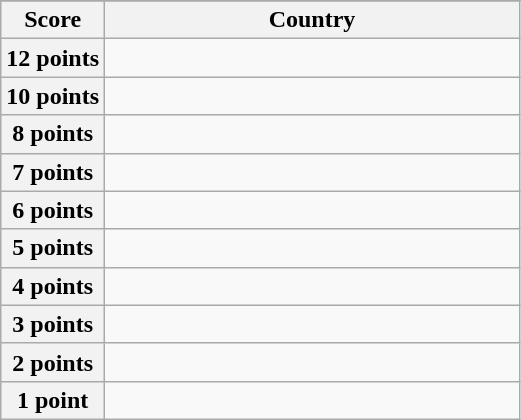<table class="wikitable">
<tr>
</tr>
<tr>
<th scope="col" width="20%">Score</th>
<th scope="col">Country</th>
</tr>
<tr>
<th scope="row">12 points</th>
<td></td>
</tr>
<tr>
<th scope="row">10 points</th>
<td></td>
</tr>
<tr>
<th scope="row">8 points</th>
<td></td>
</tr>
<tr>
<th scope="row">7 points</th>
<td></td>
</tr>
<tr>
<th scope="row">6 points</th>
<td></td>
</tr>
<tr>
<th scope="row">5 points</th>
<td></td>
</tr>
<tr>
<th scope="row">4 points</th>
<td></td>
</tr>
<tr>
<th scope="row">3 points</th>
<td></td>
</tr>
<tr>
<th scope="row">2 points</th>
<td></td>
</tr>
<tr>
<th scope="row">1 point</th>
<td></td>
</tr>
</table>
